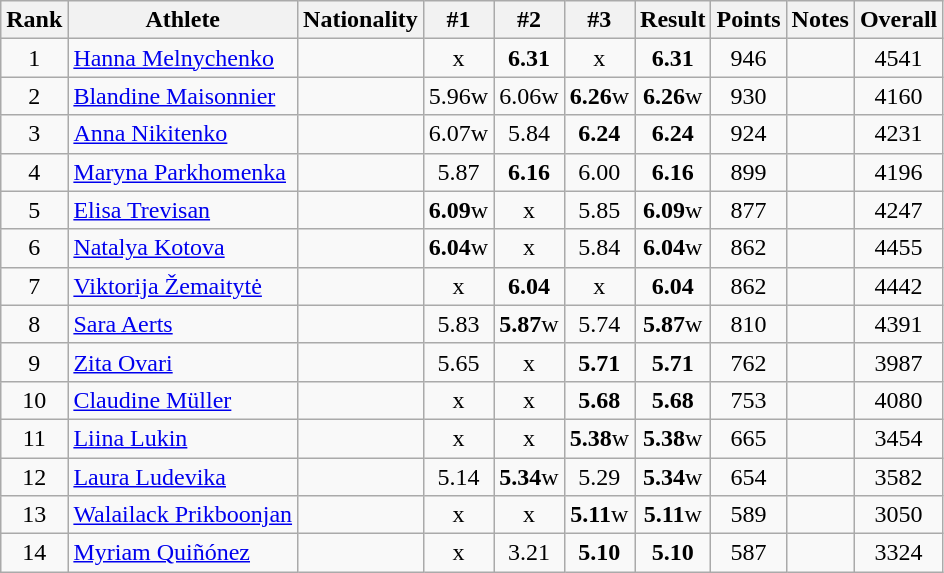<table class="wikitable sortable" style="text-align:center">
<tr>
<th>Rank</th>
<th>Athlete</th>
<th>Nationality</th>
<th>#1</th>
<th>#2</th>
<th>#3</th>
<th>Result</th>
<th>Points</th>
<th>Notes</th>
<th>Overall</th>
</tr>
<tr>
<td>1</td>
<td align=left><a href='#'>Hanna Melnychenko</a></td>
<td align=left></td>
<td>x</td>
<td><strong>6.31</strong></td>
<td>x</td>
<td><strong>6.31</strong></td>
<td>946</td>
<td></td>
<td>4541</td>
</tr>
<tr>
<td>2</td>
<td align=left><a href='#'>Blandine Maisonnier</a></td>
<td align=left></td>
<td>5.96w</td>
<td>6.06w</td>
<td><strong>6.26</strong>w</td>
<td><strong>6.26</strong>w</td>
<td>930</td>
<td></td>
<td>4160</td>
</tr>
<tr>
<td>3</td>
<td align=left><a href='#'>Anna Nikitenko</a></td>
<td align=left></td>
<td>6.07w</td>
<td>5.84</td>
<td><strong>6.24</strong></td>
<td><strong>6.24</strong></td>
<td>924</td>
<td></td>
<td>4231</td>
</tr>
<tr>
<td>4</td>
<td align=left><a href='#'>Maryna Parkhomenka</a></td>
<td align=left></td>
<td>5.87</td>
<td><strong>6.16</strong></td>
<td>6.00</td>
<td><strong>6.16</strong></td>
<td>899</td>
<td></td>
<td>4196</td>
</tr>
<tr>
<td>5</td>
<td align=left><a href='#'>Elisa Trevisan</a></td>
<td align=left></td>
<td><strong>6.09</strong>w</td>
<td>x</td>
<td>5.85</td>
<td><strong>6.09</strong>w</td>
<td>877</td>
<td></td>
<td>4247</td>
</tr>
<tr>
<td>6</td>
<td align=left><a href='#'>Natalya Kotova</a></td>
<td align=left></td>
<td><strong>6.04</strong>w</td>
<td>x</td>
<td>5.84</td>
<td><strong>6.04</strong>w</td>
<td>862</td>
<td></td>
<td>4455</td>
</tr>
<tr>
<td>7</td>
<td align=left><a href='#'>Viktorija Žemaitytė</a></td>
<td align=left></td>
<td>x</td>
<td><strong>6.04</strong></td>
<td>x</td>
<td><strong>6.04</strong></td>
<td>862</td>
<td></td>
<td>4442</td>
</tr>
<tr>
<td>8</td>
<td align=left><a href='#'>Sara Aerts</a></td>
<td align=left></td>
<td>5.83</td>
<td><strong>5.87</strong>w</td>
<td>5.74</td>
<td><strong>5.87</strong>w</td>
<td>810</td>
<td></td>
<td>4391</td>
</tr>
<tr>
<td>9</td>
<td align=left><a href='#'>Zita Ovari</a></td>
<td align=left></td>
<td>5.65</td>
<td>x</td>
<td><strong>5.71</strong></td>
<td><strong>5.71</strong></td>
<td>762</td>
<td></td>
<td>3987</td>
</tr>
<tr>
<td>10</td>
<td align=left><a href='#'>Claudine Müller</a></td>
<td align=left></td>
<td>x</td>
<td>x</td>
<td><strong>5.68</strong></td>
<td><strong>5.68</strong></td>
<td>753</td>
<td></td>
<td>4080</td>
</tr>
<tr>
<td>11</td>
<td align=left><a href='#'>Liina Lukin</a></td>
<td align=left></td>
<td>x</td>
<td>x</td>
<td><strong>5.38</strong>w</td>
<td><strong>5.38</strong>w</td>
<td>665</td>
<td></td>
<td>3454</td>
</tr>
<tr>
<td>12</td>
<td align=left><a href='#'>Laura Ludevika</a></td>
<td align=left></td>
<td>5.14</td>
<td><strong>5.34</strong>w</td>
<td>5.29</td>
<td><strong>5.34</strong>w</td>
<td>654</td>
<td></td>
<td>3582</td>
</tr>
<tr>
<td>13</td>
<td align=left><a href='#'>Walailack Prikboonjan</a></td>
<td align=left></td>
<td>x</td>
<td>x</td>
<td><strong>5.11</strong>w</td>
<td><strong>5.11</strong>w</td>
<td>589</td>
<td></td>
<td>3050</td>
</tr>
<tr>
<td>14</td>
<td align=left><a href='#'>Myriam Quiñónez</a></td>
<td align=left></td>
<td>x</td>
<td>3.21</td>
<td><strong>5.10</strong></td>
<td><strong>5.10</strong></td>
<td>587</td>
<td></td>
<td>3324</td>
</tr>
</table>
